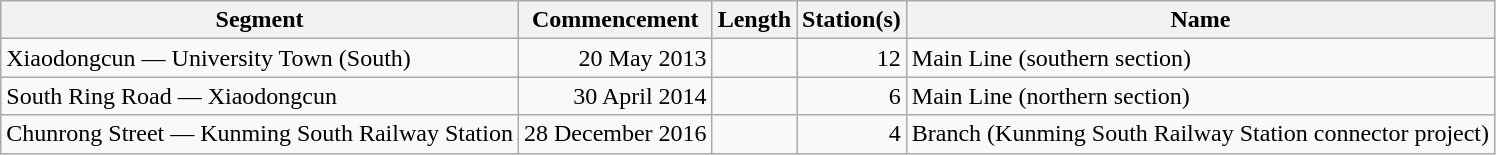<table class="wikitable" style="border-collapse: collapse; text-align: right;">
<tr>
<th>Segment</th>
<th>Commencement</th>
<th>Length</th>
<th>Station(s)</th>
<th>Name</th>
</tr>
<tr>
<td style="text-align: left;">Xiaodongcun — University Town (South)</td>
<td>20 May 2013</td>
<td></td>
<td>12</td>
<td style="text-align: left;">Main Line (southern section)</td>
</tr>
<tr>
<td style="text-align: left;">South Ring Road — Xiaodongcun</td>
<td>30 April 2014</td>
<td></td>
<td>6</td>
<td style="text-align: left;">Main Line (northern section)</td>
</tr>
<tr>
<td style="text-align: left;">Chunrong Street — Kunming South Railway Station</td>
<td>28 December 2016</td>
<td></td>
<td>4</td>
<td style="text-align: left;">Branch (Kunming South Railway Station connector project)</td>
</tr>
</table>
